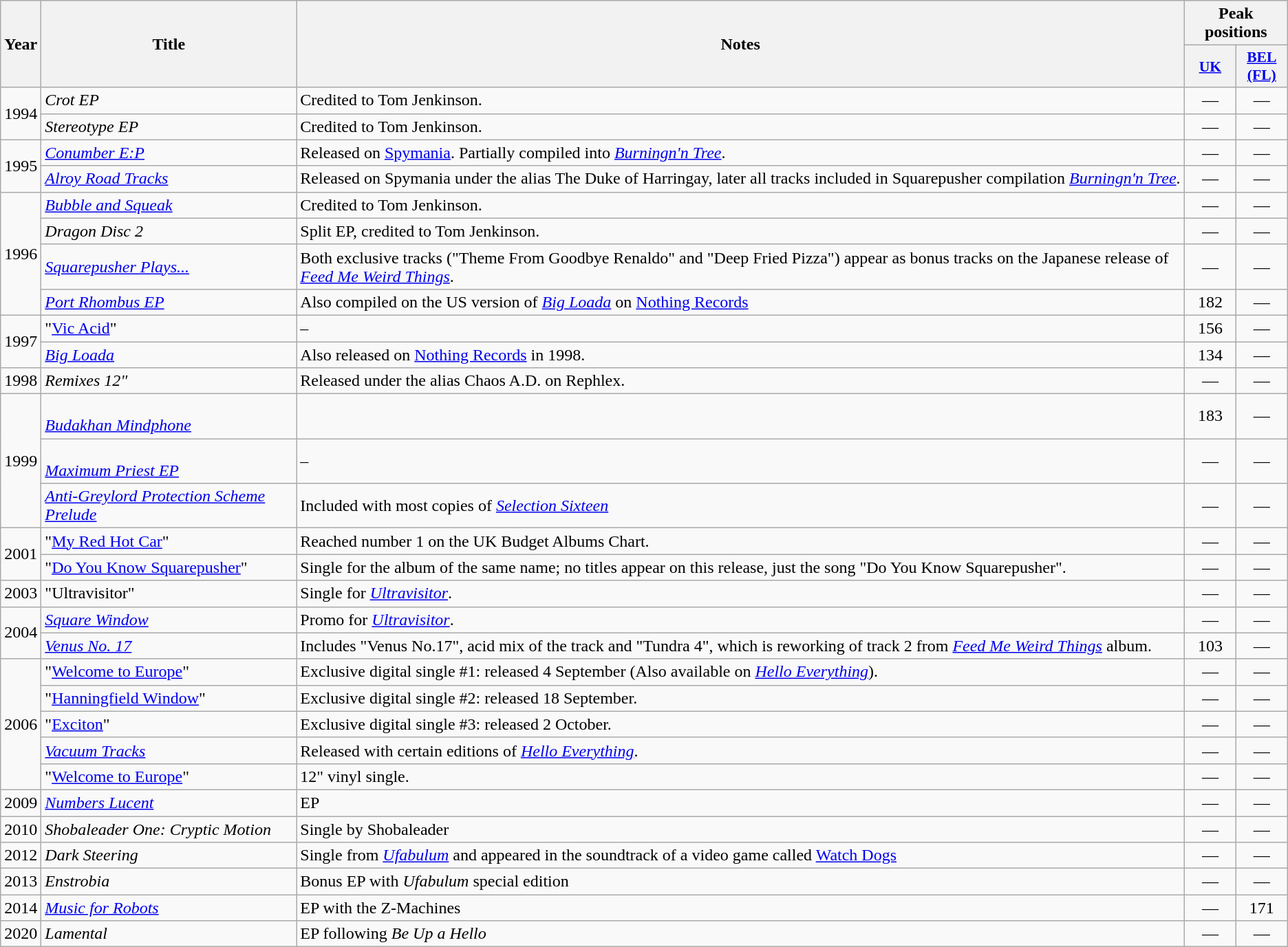<table class="wikitable" style="text-align:center">
<tr>
<th style="text-align:center;" rowspan="2">Year</th>
<th style="text-align:center;" rowspan="2">Title</th>
<th style="text-align:center;" rowspan="2">Notes</th>
<th style="text-align:center;" colspan="2">Peak positions</th>
</tr>
<tr>
<th scope="col" style="width:3em;font-size:90%;"><a href='#'>UK</a><br></th>
<th scope="col" style="width:3em;font-size:90%;"><a href='#'>BEL <br>(FL)</a><br></th>
</tr>
<tr>
<td rowspan="2">1994</td>
<td style="text-align:left;"><em>Crot EP</em></td>
<td style="text-align:left;">Credited to Tom Jenkinson.</td>
<td>—</td>
<td>—</td>
</tr>
<tr>
<td style="text-align:left;"><em>Stereotype EP</em></td>
<td style="text-align:left;">Credited to Tom Jenkinson.</td>
<td>—</td>
<td>—</td>
</tr>
<tr>
<td rowspan="2">1995</td>
<td style="text-align:left;"><em><a href='#'>Conumber E:P</a></em></td>
<td style="text-align:left;">Released on <a href='#'>Spymania</a>. Partially compiled into <em><a href='#'>Burningn'n Tree</a></em>.</td>
<td>—</td>
<td>—</td>
</tr>
<tr>
<td style="text-align:left;"><em><a href='#'>Alroy Road Tracks</a></em></td>
<td style="text-align:left;">Released on Spymania under the alias The Duke of Harringay, later all tracks included in Squarepusher compilation <em><a href='#'>Burningn'n Tree</a></em>.</td>
<td>—</td>
<td>—</td>
</tr>
<tr>
<td rowspan="4">1996</td>
<td style="text-align:left;"><em><a href='#'>Bubble and Squeak</a></em></td>
<td style="text-align:left;">Credited to Tom Jenkinson.</td>
<td>—</td>
<td>—</td>
</tr>
<tr>
<td style="text-align:left;"><em>Dragon Disc 2</em></td>
<td style="text-align:left;">Split EP, credited to Tom Jenkinson.</td>
<td>—</td>
<td>—</td>
</tr>
<tr>
<td style="text-align:left;"><em><a href='#'>Squarepusher Plays...</a></em></td>
<td style="text-align:left;">Both exclusive tracks ("Theme From Goodbye Renaldo" and "Deep Fried Pizza") appear as bonus tracks on the Japanese release of <em><a href='#'>Feed Me Weird Things</a></em>.</td>
<td>—</td>
<td>—</td>
</tr>
<tr>
<td style="text-align:left;"><em><a href='#'>Port Rhombus EP</a></em></td>
<td style="text-align:left;">Also compiled on the US version of <em><a href='#'>Big Loada</a></em> on <a href='#'>Nothing Records</a></td>
<td>182</td>
<td>—</td>
</tr>
<tr>
<td rowspan="2">1997</td>
<td style="text-align:left;">"<a href='#'>Vic Acid</a>"</td>
<td style="text-align:left;">–</td>
<td>156</td>
<td>—</td>
</tr>
<tr>
<td style="text-align:left;"><em><a href='#'>Big Loada</a></em></td>
<td style="text-align:left;">Also released on <a href='#'>Nothing Records</a> in 1998.</td>
<td>134</td>
<td>—</td>
</tr>
<tr>
<td>1998</td>
<td style="text-align:left;"><em>Remixes 12"</em></td>
<td style="text-align:left;">Released under the alias Chaos A.D. on Rephlex.</td>
<td>—</td>
<td>—</td>
</tr>
<tr>
<td rowspan="3">1999</td>
<td style="text-align:left;"><br><em><a href='#'>Budakhan Mindphone</a></em></td>
<td style="text-align:left;"></td>
<td>183</td>
<td>—</td>
</tr>
<tr>
<td style="text-align:left;"><br><em><a href='#'>Maximum Priest EP</a></em></td>
<td style="text-align:left;">–</td>
<td>—</td>
<td>—</td>
</tr>
<tr>
<td style="text-align:left;"><em><a href='#'>Anti-Greylord Protection Scheme Prelude</a></em></td>
<td style="text-align:left;">Included with most copies of <em><a href='#'>Selection Sixteen</a></em></td>
<td>—</td>
<td>—</td>
</tr>
<tr>
<td rowspan="2">2001</td>
<td style="text-align:left;">"<a href='#'>My Red Hot Car</a>"</td>
<td style="text-align:left;">Reached number 1 on the UK Budget Albums Chart.</td>
<td>—</td>
<td>—</td>
</tr>
<tr>
<td style="text-align:left;">"<a href='#'>Do You Know Squarepusher</a>"</td>
<td style="text-align:left;">Single for the album of the same name; no titles appear on this release, just the song "Do You Know Squarepusher".</td>
<td>—</td>
<td>—</td>
</tr>
<tr>
<td>2003</td>
<td style="text-align:left;">"Ultravisitor"</td>
<td style="text-align:left;">Single for <em><a href='#'>Ultravisitor</a></em>.</td>
<td>—</td>
<td>—</td>
</tr>
<tr>
<td rowspan="2">2004</td>
<td style="text-align:left;"><em><a href='#'>Square Window</a></em></td>
<td style="text-align:left;">Promo for <em><a href='#'>Ultravisitor</a></em>.</td>
<td>—</td>
<td>—</td>
</tr>
<tr>
<td style="text-align:left;"><em><a href='#'>Venus No. 17</a></em></td>
<td style="text-align:left;">Includes "Venus No.17", acid mix of the track and "Tundra 4", which is reworking of track 2 from <em><a href='#'>Feed Me Weird Things</a></em> album.</td>
<td>103</td>
<td>—</td>
</tr>
<tr>
<td rowspan="5">2006</td>
<td style="text-align:left;">"<a href='#'>Welcome to Europe</a>"</td>
<td style="text-align:left;">Exclusive digital single #1: released 4 September (Also available on <em><a href='#'>Hello Everything</a></em>).</td>
<td>—</td>
<td>—</td>
</tr>
<tr>
<td style="text-align:left;">"<a href='#'>Hanningfield Window</a>"</td>
<td style="text-align:left;">Exclusive digital single #2: released 18 September.</td>
<td>—</td>
<td>—</td>
</tr>
<tr>
<td style="text-align:left;">"<a href='#'>Exciton</a>"</td>
<td style="text-align:left;">Exclusive digital single #3: released 2 October.</td>
<td>—</td>
<td>—</td>
</tr>
<tr>
<td style="text-align:left;"><em><a href='#'>Vacuum Tracks</a></em></td>
<td style="text-align:left;">Released with certain editions of <em><a href='#'>Hello Everything</a></em>.</td>
<td>—</td>
<td>—</td>
</tr>
<tr>
<td style="text-align:left;">"<a href='#'>Welcome to Europe</a>"</td>
<td style="text-align:left;">12" vinyl single.</td>
<td>—</td>
<td>—</td>
</tr>
<tr>
<td>2009</td>
<td style="text-align:left;"><em><a href='#'>Numbers Lucent</a></em></td>
<td style="text-align:left;">EP</td>
<td>—</td>
<td>—</td>
</tr>
<tr>
<td>2010</td>
<td style="text-align:left;"><em>Shobaleader One: Cryptic Motion</em></td>
<td style="text-align:left;">Single by Shobaleader</td>
<td>—</td>
<td>—</td>
</tr>
<tr>
<td>2012</td>
<td style="text-align:left;"><em>Dark Steering</em></td>
<td style="text-align:left;">Single from <em><a href='#'>Ufabulum</a></em> and appeared in the soundtrack of a video game called <a href='#'>Watch Dogs</a></td>
<td>—</td>
<td>—</td>
</tr>
<tr>
<td>2013</td>
<td style="text-align:left;"><em>Enstrobia</em></td>
<td style="text-align:left;">Bonus EP with <em>Ufabulum</em> special edition</td>
<td>—</td>
<td>—</td>
</tr>
<tr>
<td>2014</td>
<td style="text-align:left;"><em><a href='#'>Music for Robots</a></em></td>
<td style="text-align:left;">EP with the Z-Machines</td>
<td>—</td>
<td>171</td>
</tr>
<tr>
<td>2020</td>
<td style="text-align:left;"><em>Lamental</em></td>
<td style="text-align:left;">EP following <em>Be Up a Hello</em></td>
<td>—</td>
<td>—</td>
</tr>
</table>
